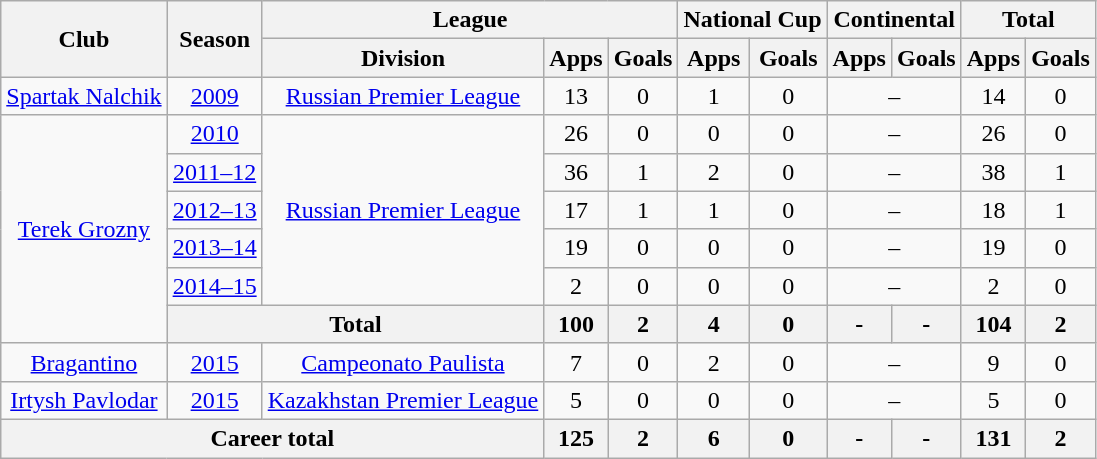<table class="wikitable" style="text-align: center;">
<tr>
<th rowspan="2">Club</th>
<th rowspan="2">Season</th>
<th colspan="3">League</th>
<th colspan="2">National Cup</th>
<th colspan="2">Continental</th>
<th colspan="2">Total</th>
</tr>
<tr>
<th>Division</th>
<th>Apps</th>
<th>Goals</th>
<th>Apps</th>
<th>Goals</th>
<th>Apps</th>
<th>Goals</th>
<th>Apps</th>
<th>Goals</th>
</tr>
<tr>
<td valign="center"><a href='#'>Spartak Nalchik</a></td>
<td><a href='#'>2009</a></td>
<td><a href='#'>Russian Premier League</a></td>
<td>13</td>
<td>0</td>
<td>1</td>
<td>0</td>
<td colspan="2">–</td>
<td>14</td>
<td>0</td>
</tr>
<tr>
<td rowspan="6" valign="center"><a href='#'>Terek Grozny</a></td>
<td><a href='#'>2010</a></td>
<td rowspan="5" valign="center"><a href='#'>Russian Premier League</a></td>
<td>26</td>
<td>0</td>
<td>0</td>
<td>0</td>
<td colspan="2">–</td>
<td>26</td>
<td>0</td>
</tr>
<tr>
<td><a href='#'>2011–12</a></td>
<td>36</td>
<td>1</td>
<td>2</td>
<td>0</td>
<td colspan="2">–</td>
<td>38</td>
<td>1</td>
</tr>
<tr>
<td><a href='#'>2012–13</a></td>
<td>17</td>
<td>1</td>
<td>1</td>
<td>0</td>
<td colspan="2">–</td>
<td>18</td>
<td>1</td>
</tr>
<tr>
<td><a href='#'>2013–14</a></td>
<td>19</td>
<td>0</td>
<td>0</td>
<td>0</td>
<td colspan="2">–</td>
<td>19</td>
<td>0</td>
</tr>
<tr>
<td><a href='#'>2014–15</a></td>
<td>2</td>
<td>0</td>
<td>0</td>
<td>0</td>
<td colspan="2">–</td>
<td>2</td>
<td>0</td>
</tr>
<tr>
<th colspan="2">Total</th>
<th>100</th>
<th>2</th>
<th>4</th>
<th>0</th>
<th>-</th>
<th>-</th>
<th>104</th>
<th>2</th>
</tr>
<tr>
<td valign="center"><a href='#'>Bragantino</a></td>
<td><a href='#'>2015</a></td>
<td><a href='#'>Campeonato Paulista</a></td>
<td>7</td>
<td>0</td>
<td>2</td>
<td>0</td>
<td colspan="2">–</td>
<td>9</td>
<td>0</td>
</tr>
<tr>
<td valign="center"><a href='#'>Irtysh Pavlodar</a></td>
<td><a href='#'>2015</a></td>
<td><a href='#'>Kazakhstan Premier League</a></td>
<td>5</td>
<td>0</td>
<td>0</td>
<td>0</td>
<td colspan="2">–</td>
<td>5</td>
<td>0</td>
</tr>
<tr>
<th colspan="3">Career total</th>
<th>125</th>
<th>2</th>
<th>6</th>
<th>0</th>
<th>-</th>
<th>-</th>
<th>131</th>
<th>2</th>
</tr>
</table>
